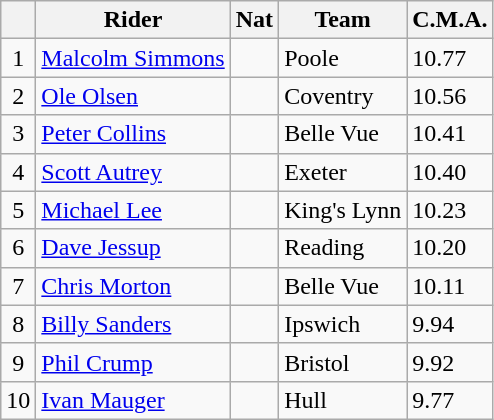<table class=wikitable>
<tr>
<th></th>
<th>Rider</th>
<th>Nat</th>
<th>Team</th>
<th>C.M.A.</th>
</tr>
<tr>
<td align="center">1</td>
<td><a href='#'>Malcolm Simmons</a></td>
<td></td>
<td>Poole</td>
<td>10.77</td>
</tr>
<tr>
<td align="center">2</td>
<td><a href='#'>Ole Olsen</a></td>
<td></td>
<td>Coventry</td>
<td>10.56</td>
</tr>
<tr>
<td align="center">3</td>
<td><a href='#'>Peter Collins</a></td>
<td></td>
<td>Belle Vue</td>
<td>10.41</td>
</tr>
<tr>
<td align="center">4</td>
<td><a href='#'>Scott Autrey</a></td>
<td></td>
<td>Exeter</td>
<td>10.40</td>
</tr>
<tr>
<td align="center">5</td>
<td><a href='#'>Michael Lee</a></td>
<td></td>
<td>King's Lynn</td>
<td>10.23</td>
</tr>
<tr>
<td align="center">6</td>
<td><a href='#'>Dave Jessup</a></td>
<td></td>
<td>Reading</td>
<td>10.20</td>
</tr>
<tr>
<td align="center">7</td>
<td><a href='#'>Chris Morton</a></td>
<td></td>
<td>Belle Vue</td>
<td>10.11</td>
</tr>
<tr>
<td align="center">8</td>
<td><a href='#'>Billy Sanders</a></td>
<td></td>
<td>Ipswich</td>
<td>9.94</td>
</tr>
<tr>
<td align="center">9</td>
<td><a href='#'>Phil Crump</a></td>
<td></td>
<td>Bristol</td>
<td>9.92</td>
</tr>
<tr>
<td align="center">10</td>
<td><a href='#'>Ivan Mauger</a></td>
<td></td>
<td>Hull</td>
<td>9.77</td>
</tr>
</table>
